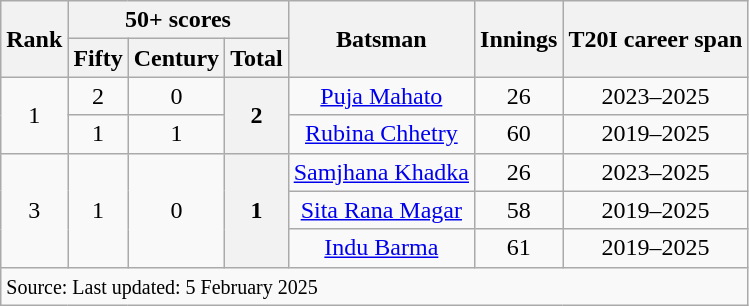<table class="wikitable" style="text-align: center;">
<tr>
<th rowspan="2">Rank</th>
<th colspan="3">50+ scores</th>
<th rowspan="2">Batsman</th>
<th rowspan="2">Innings</th>
<th rowspan="2">T20I career span</th>
</tr>
<tr>
<th>Fifty</th>
<th>Century</th>
<th>Total</th>
</tr>
<tr>
<td rowspan="2">1</td>
<td>2</td>
<td>0</td>
<th rowspan="2">2</th>
<td><a href='#'>Puja Mahato</a></td>
<td>26</td>
<td>2023–2025</td>
</tr>
<tr>
<td>1</td>
<td>1</td>
<td><a href='#'>Rubina Chhetry</a></td>
<td>60</td>
<td>2019–2025</td>
</tr>
<tr>
<td rowspan="3">3</td>
<td rowspan="3">1</td>
<td rowspan="3">0</td>
<th rowspan="3">1</th>
<td><a href='#'>Samjhana Khadka</a></td>
<td>26</td>
<td>2023–2025</td>
</tr>
<tr>
<td><a href='#'>Sita Rana Magar</a></td>
<td>58</td>
<td>2019–2025</td>
</tr>
<tr>
<td><a href='#'>Indu Barma</a></td>
<td>61</td>
<td>2019–2025</td>
</tr>
<tr>
<td colspan="7"; style="text-align: left";><small>Source:  Last updated: 5 February 2025</small></td>
</tr>
</table>
